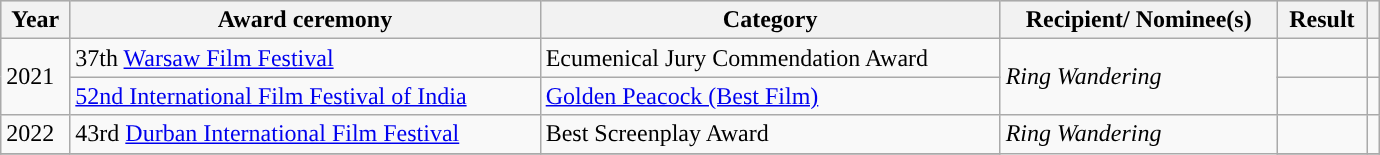<table class="wikitable sortable plainrowheaders" style="width: 72.8%;">
<tr style="background:#ccc; text-align:center;">
<th scope="col">Year</th>
<th scope="col">Award ceremony</th>
<th scope="col">Category</th>
<th scope="col">Recipient/ Nominee(s)</th>
<th scope="col">Result</th>
<th scope="col" class="unsortable"></th>
</tr>
<tr>
<td rowspan=2>2021</td>
<td>37th <a href='#'>Warsaw Film Festival</a></td>
<td>Ecumenical Jury Commendation Award</td>
<td rowspan=2><em>Ring Wandering</em></td>
<td></td>
<td style="text-align:center"></td>
</tr>
<tr>
<td><a href='#'>52nd International Film Festival of India</a></td>
<td><a href='#'>Golden Peacock (Best Film)</a></td>
<td></td>
<td style="text-align:center"></td>
</tr>
<tr>
<td>2022</td>
<td>43rd <a href='#'>Durban International Film Festival</a></td>
<td>Best Screenplay Award</td>
<td rowspan=2><em>Ring Wandering</em></td>
<td></td>
<td style="text-align:center"></td>
</tr>
<tr>
</tr>
</table>
